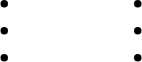<table>
<tr>
<td valign="top" width=33%><br><ul><li></li><li></li><li></li></ul></td>
<td valign="top" width=33%></td>
<td valign="top" width=33%><br><ul><li></li><li></li><li></li></ul></td>
</tr>
</table>
